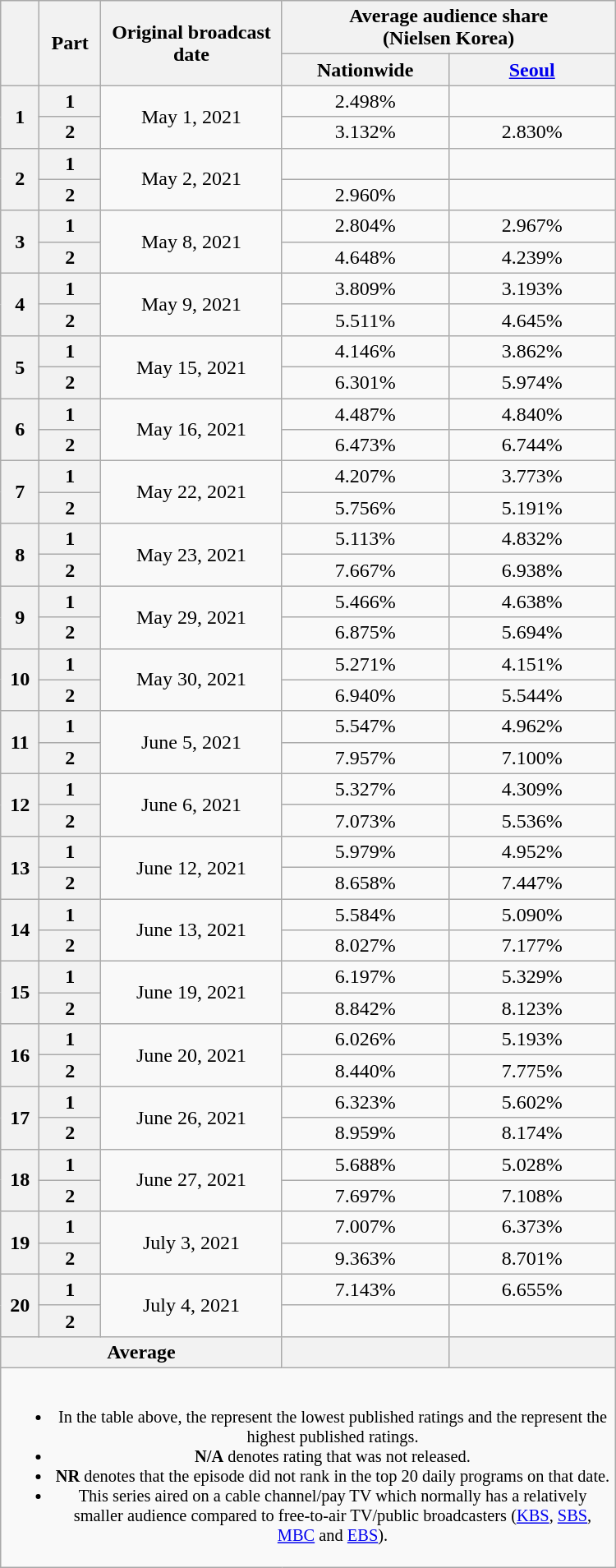<table class="wikitable" style="text-align:center; max-width:500px; margin-left: auto; margin-right: auto; border: none">
<tr>
<th scope="col" rowspan="2"></th>
<th scope="col" rowspan="2">Part</th>
<th scope="col" rowspan="2">Original broadcast date</th>
<th scope="col" colspan="2">Average audience share<br>(Nielsen Korea)</th>
</tr>
<tr>
<th scope="col" style="width:8em">Nationwide</th>
<th scope="col" style="width:8em"><a href='#'>Seoul</a></th>
</tr>
<tr>
<th scope="col" rowspan="2">1</th>
<th scope="col">1</th>
<td rowspan="2">May 1, 2021</td>
<td>2.498% </td>
<td></td>
</tr>
<tr>
<th scope="col">2</th>
<td>3.132% </td>
<td>2.830% </td>
</tr>
<tr>
<th scope="col" rowspan="2">2</th>
<th scope="col">1</th>
<td rowspan="2">May 2, 2021</td>
<td><strong></strong> </td>
<td></td>
</tr>
<tr>
<th scope="col">2</th>
<td>2.960% </td>
<td><strong></strong> </td>
</tr>
<tr>
<th scope="col" rowspan="2">3</th>
<th scope="col">1</th>
<td rowspan="2">May 8, 2021</td>
<td>2.804% </td>
<td>2.967% </td>
</tr>
<tr>
<th scope="col">2</th>
<td>4.648% </td>
<td>4.239% </td>
</tr>
<tr>
<th scope="col" rowspan="2">4</th>
<th scope="col">1</th>
<td rowspan="2">May 9, 2021</td>
<td>3.809% </td>
<td>3.193% </td>
</tr>
<tr>
<th scope="col">2</th>
<td>5.511% </td>
<td>4.645% </td>
</tr>
<tr>
<th scope="col" rowspan="2">5</th>
<th scope="col">1</th>
<td rowspan="2">May 15, 2021</td>
<td>4.146% </td>
<td>3.862% </td>
</tr>
<tr>
<th scope="col">2</th>
<td>6.301% </td>
<td>5.974% </td>
</tr>
<tr>
<th scope="col" rowspan="2">6</th>
<th scope="col">1</th>
<td rowspan="2">May 16, 2021</td>
<td>4.487% </td>
<td>4.840% </td>
</tr>
<tr>
<th scope="col">2</th>
<td>6.473% </td>
<td>6.744% </td>
</tr>
<tr>
<th scope="col" rowspan="2">7</th>
<th scope="col">1</th>
<td rowspan="2">May 22, 2021</td>
<td>4.207% </td>
<td>3.773% </td>
</tr>
<tr>
<th scope="col">2</th>
<td>5.756% </td>
<td>5.191% </td>
</tr>
<tr>
<th scope="col" rowspan="2">8</th>
<th scope="col">1</th>
<td rowspan="2">May 23, 2021</td>
<td>5.113% </td>
<td>4.832% </td>
</tr>
<tr>
<th scope="col">2</th>
<td>7.667% </td>
<td>6.938% </td>
</tr>
<tr>
<th scope="col" rowspan="2">9</th>
<th scope="col">1</th>
<td rowspan="2">May 29, 2021</td>
<td>5.466% </td>
<td>4.638% </td>
</tr>
<tr>
<th scope="col">2</th>
<td>6.875% </td>
<td>5.694% </td>
</tr>
<tr>
<th scope="col" rowspan="2">10</th>
<th scope="col">1</th>
<td rowspan="2">May 30, 2021</td>
<td>5.271% </td>
<td>4.151% </td>
</tr>
<tr>
<th scope="col">2</th>
<td>6.940% </td>
<td>5.544% </td>
</tr>
<tr>
<th scope="col" rowspan="2">11</th>
<th scope="col">1</th>
<td rowspan="2">June 5, 2021</td>
<td>5.547% </td>
<td>4.962% </td>
</tr>
<tr>
<th scope="col">2</th>
<td>7.957% </td>
<td>7.100% </td>
</tr>
<tr>
<th scope="col" rowspan="2">12</th>
<th scope="col">1</th>
<td rowspan="2">June 6, 2021</td>
<td>5.327% </td>
<td>4.309% </td>
</tr>
<tr>
<th scope="col">2</th>
<td>7.073% </td>
<td>5.536% </td>
</tr>
<tr>
<th scope="col" rowspan="2">13</th>
<th scope="col">1</th>
<td rowspan="2">June 12, 2021</td>
<td>5.979% </td>
<td>4.952% </td>
</tr>
<tr>
<th scope="col">2</th>
<td>8.658% </td>
<td>7.447% </td>
</tr>
<tr>
<th scope="col" rowspan="2">14</th>
<th scope="col">1</th>
<td rowspan="2">June 13, 2021</td>
<td>5.584% </td>
<td>5.090% </td>
</tr>
<tr>
<th scope="col">2</th>
<td>8.027% </td>
<td>7.177% </td>
</tr>
<tr>
<th scope="col" rowspan="2">15</th>
<th scope="col">1</th>
<td rowspan="2">June 19, 2021</td>
<td>6.197% </td>
<td>5.329% </td>
</tr>
<tr>
<th scope="col">2</th>
<td>8.842% </td>
<td>8.123% </td>
</tr>
<tr>
<th scope="col" rowspan="2">16</th>
<th scope="col">1</th>
<td rowspan="2">June 20, 2021</td>
<td>6.026% </td>
<td>5.193% </td>
</tr>
<tr>
<th scope="col">2</th>
<td>8.440% </td>
<td>7.775% </td>
</tr>
<tr>
<th scope="col" rowspan="2">17</th>
<th scope="col">1</th>
<td rowspan="2">June 26, 2021</td>
<td>6.323% </td>
<td>5.602% </td>
</tr>
<tr>
<th scope="col">2</th>
<td>8.959% </td>
<td>8.174% </td>
</tr>
<tr>
<th scope="col" rowspan="2">18</th>
<th scope="col">1</th>
<td rowspan="2">June 27, 2021</td>
<td>5.688% </td>
<td>5.028% </td>
</tr>
<tr>
<th scope="col">2</th>
<td>7.697% </td>
<td>7.108% </td>
</tr>
<tr>
<th scope="col" rowspan="2">19</th>
<th scope="col">1</th>
<td rowspan="2">July 3, 2021</td>
<td>7.007% </td>
<td>6.373% </td>
</tr>
<tr>
<th scope="col">2</th>
<td>9.363% </td>
<td>8.701% </td>
</tr>
<tr>
<th scope="col" rowspan="2">20</th>
<th scope="col">1</th>
<td rowspan="2">July 4, 2021</td>
<td>7.143% </td>
<td>6.655% </td>
</tr>
<tr>
<th scope="col">2</th>
<td><strong></strong> </td>
<td><strong></strong> </td>
</tr>
<tr>
<th scope="col" colspan="3">Average</th>
<th scope="col"></th>
<th><strong></strong></th>
</tr>
<tr>
<td colspan="5" style="font-size:85%"><br><ul><li>In the table above, the <strong></strong> represent the lowest published ratings and the <strong></strong> represent the highest published ratings.</li><li><strong>N/A</strong> denotes rating that was not released.</li><li><strong>NR</strong> denotes that the episode did not rank in the top 20 daily programs on that date.</li><li>This series aired on a cable channel/pay TV which normally has a relatively smaller audience compared to free-to-air TV/public broadcasters (<a href='#'>KBS</a>, <a href='#'>SBS</a>, <a href='#'>MBC</a> and <a href='#'>EBS</a>).</li></ul></td>
</tr>
</table>
